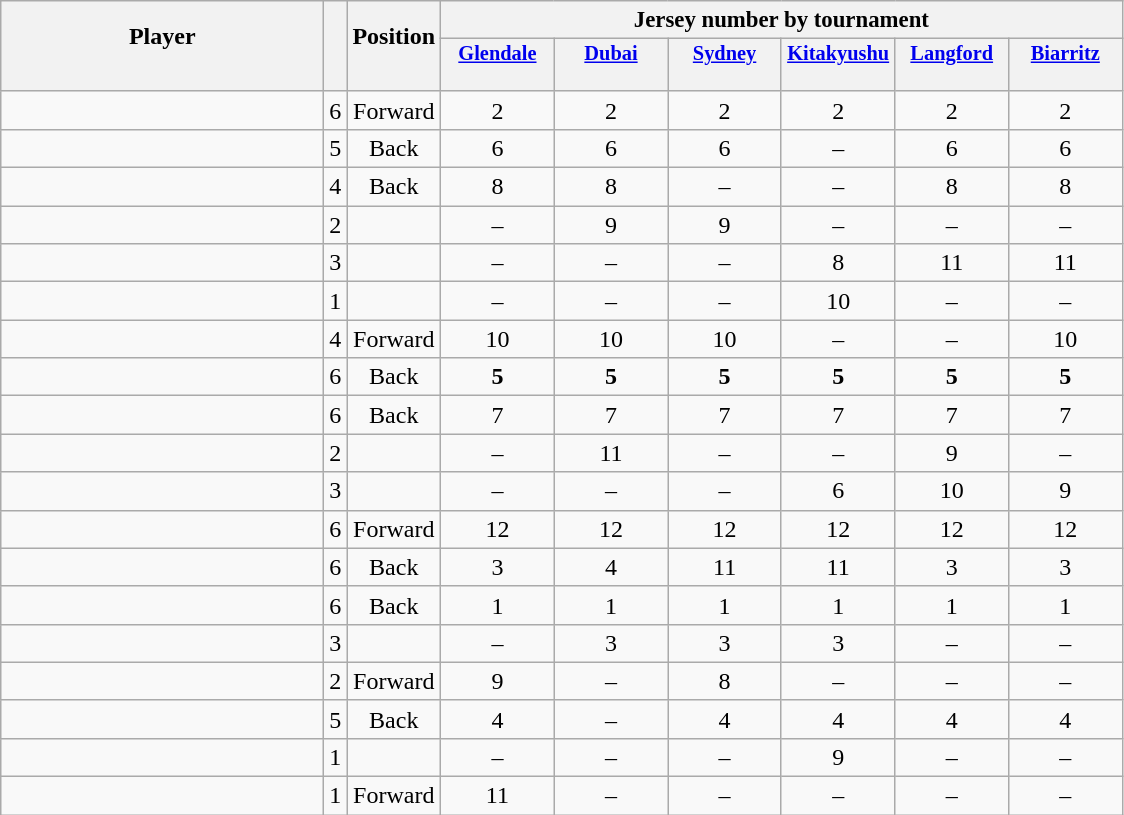<table class="wikitable sortable" style="text-align:center;">
<tr>
<th rowspan=2 style="border-bottom:0px; width:13em;">Player</th>
<th rowspan=2 style="border-bottom:0px;"></th>
<th rowspan=2 style="border-bottom:0px;">Position</th>
<th colspan=6 style="font-size:95%;">Jersey number by tournament</th>
</tr>
<tr>
<th style="vertical-align:top; width:5.2em; border-bottom:0; padding:2px; font-size:85%;"><a href='#'>Glendale</a></th>
<th style="vertical-align:top; width:5.2em; border-bottom:0; padding:2px; font-size:85%;"><a href='#'>Dubai</a></th>
<th style="vertical-align:top; width:5.2em; border-bottom:0; padding:2px; font-size:85%;"><a href='#'>Sydney</a></th>
<th style="vertical-align:top; width:5.2em; border-bottom:0; padding:2px; font-size:85%;"><a href='#'>Kitakyushu</a></th>
<th style="vertical-align:top; width:5.2em; border-bottom:0; padding:2px; font-size:85%;"><a href='#'>Langford</a></th>
<th style="vertical-align:top; width:5.2em; border-bottom:0; padding:2px; font-size:85%;"><a href='#'>Biarritz</a></th>
</tr>
<tr style="line-height:8px;">
<th style="border-top:0;"> </th>
<th style="border-top:0;"></th>
<th style="border-top:0;"></th>
<th data-sort-type="number" style="border-top:0;"></th>
<th data-sort-type="number" style="border-top:0;"></th>
<th data-sort-type="number" style="border-top:0;"></th>
<th data-sort-type="number" style="border-top:0;"></th>
<th data-sort-type="number" style="border-top:0;"></th>
<th data-sort-type="number" style="border-top:0;"></th>
</tr>
<tr>
<td align=left></td>
<td>6</td>
<td>Forward</td>
<td>2</td>
<td>2</td>
<td>2</td>
<td>2</td>
<td>2</td>
<td>2</td>
</tr>
<tr>
<td align=left></td>
<td>5</td>
<td>Back</td>
<td>6</td>
<td>6</td>
<td>6</td>
<td>–</td>
<td>6</td>
<td>6</td>
</tr>
<tr>
<td align=left></td>
<td>4</td>
<td>Back</td>
<td>8</td>
<td>8</td>
<td>–</td>
<td>–</td>
<td>8</td>
<td>8</td>
</tr>
<tr>
<td align=left></td>
<td>2</td>
<td></td>
<td>–</td>
<td>9</td>
<td>9</td>
<td>–</td>
<td>–</td>
<td>–</td>
</tr>
<tr>
<td align=left></td>
<td>3</td>
<td></td>
<td>–</td>
<td>–</td>
<td>–</td>
<td>8</td>
<td>11</td>
<td>11</td>
</tr>
<tr>
<td align=left></td>
<td>1</td>
<td></td>
<td>–</td>
<td>–</td>
<td>–</td>
<td>10</td>
<td>–</td>
<td>–</td>
</tr>
<tr>
<td align=left></td>
<td>4</td>
<td>Forward</td>
<td>10</td>
<td>10</td>
<td>10</td>
<td>–</td>
<td>–</td>
<td>10</td>
</tr>
<tr>
<td align=left></td>
<td>6</td>
<td>Back</td>
<td><strong>5</strong></td>
<td><strong>5</strong></td>
<td><strong>5</strong></td>
<td><strong>5</strong></td>
<td><strong>5</strong></td>
<td><strong>5</strong></td>
</tr>
<tr>
<td align=left></td>
<td>6</td>
<td>Back</td>
<td>7</td>
<td>7</td>
<td>7</td>
<td>7</td>
<td>7</td>
<td>7</td>
</tr>
<tr>
<td align=left></td>
<td>2</td>
<td></td>
<td>–</td>
<td>11</td>
<td>–</td>
<td>–</td>
<td>9</td>
<td>–</td>
</tr>
<tr>
<td align=left></td>
<td>3</td>
<td></td>
<td>–</td>
<td>–</td>
<td>–</td>
<td>6</td>
<td>10</td>
<td>9</td>
</tr>
<tr>
<td align=left></td>
<td>6</td>
<td>Forward</td>
<td>12</td>
<td>12</td>
<td>12</td>
<td>12</td>
<td>12</td>
<td>12</td>
</tr>
<tr>
<td align=left></td>
<td>6</td>
<td>Back</td>
<td>3</td>
<td>4</td>
<td>11</td>
<td>11</td>
<td>3</td>
<td>3</td>
</tr>
<tr>
<td align=left></td>
<td>6</td>
<td>Back</td>
<td>1</td>
<td>1</td>
<td>1</td>
<td>1</td>
<td>1</td>
<td>1</td>
</tr>
<tr>
<td align=left></td>
<td>3</td>
<td></td>
<td>–</td>
<td>3</td>
<td>3</td>
<td>3</td>
<td>–</td>
<td>–</td>
</tr>
<tr>
<td align=left></td>
<td>2</td>
<td>Forward</td>
<td>9</td>
<td>–</td>
<td>8</td>
<td>–</td>
<td>–</td>
<td>–</td>
</tr>
<tr>
<td align=left></td>
<td>5</td>
<td>Back</td>
<td>4</td>
<td>–</td>
<td>4</td>
<td>4</td>
<td>4</td>
<td>4</td>
</tr>
<tr>
<td align=left></td>
<td>1</td>
<td></td>
<td>–</td>
<td>–</td>
<td>–</td>
<td>9</td>
<td>–</td>
<td>–</td>
</tr>
<tr>
<td align=left></td>
<td>1</td>
<td>Forward</td>
<td>11</td>
<td>–</td>
<td>–</td>
<td>–</td>
<td>–</td>
<td>–</td>
</tr>
</table>
